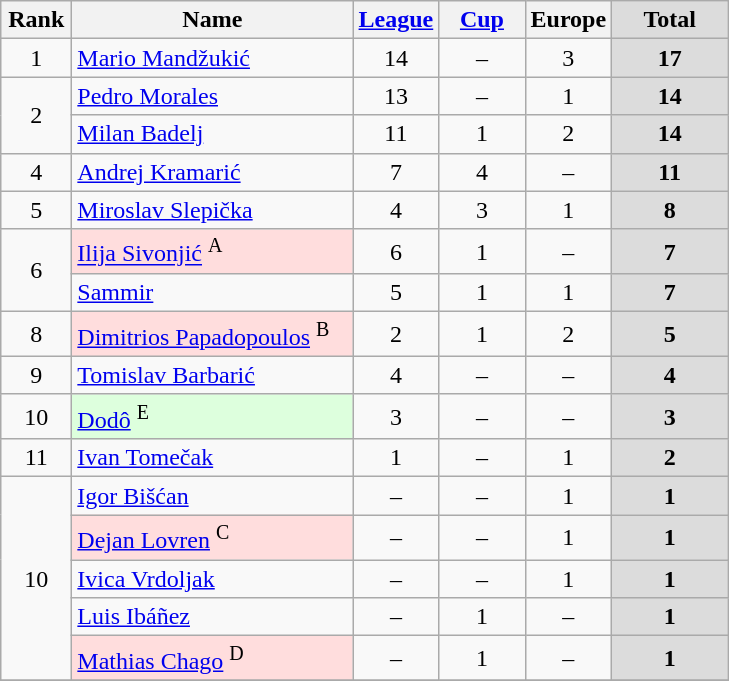<table class="wikitable" style="text-align: center;">
<tr>
<th width=40>Rank</th>
<th width=180>Name</th>
<th width=50><a href='#'>League</a></th>
<th width=50><a href='#'>Cup</a></th>
<th width=50>Europe</th>
<th width=70 style="background: #DCDCDC">Total</th>
</tr>
<tr>
<td rowspan=1>1</td>
<td style="text-align:left;"> <a href='#'>Mario Mandžukić</a></td>
<td>14</td>
<td>–</td>
<td>3</td>
<th style="background: #DCDCDC"><strong>17</strong></th>
</tr>
<tr>
<td rowspan=2>2</td>
<td style="text-align:left;"> <a href='#'>Pedro Morales</a></td>
<td>13</td>
<td>–</td>
<td>1</td>
<th style="background: #DCDCDC"><strong>14</strong></th>
</tr>
<tr>
<td style="text-align:left;"> <a href='#'>Milan Badelj</a></td>
<td>11</td>
<td>1</td>
<td>2</td>
<th style="background: #DCDCDC"><strong>14</strong></th>
</tr>
<tr>
<td rowspan=1>4</td>
<td style="text-align:left;"> <a href='#'>Andrej Kramarić</a></td>
<td>7</td>
<td>4</td>
<td>–</td>
<th style="background: #DCDCDC"><strong>11</strong></th>
</tr>
<tr>
<td rowspan=1>5</td>
<td style="text-align:left;"> <a href='#'>Miroslav Slepička</a></td>
<td>4</td>
<td>3</td>
<td>1</td>
<th style="background: #DCDCDC"><strong>8</strong></th>
</tr>
<tr>
<td rowspan=2>6</td>
<td style="text-align:left;" bgcolor="#ffdddd"> <a href='#'>Ilija Sivonjić</a> <sup>A</sup></td>
<td>6</td>
<td>1</td>
<td>–</td>
<th style="background: #DCDCDC"><strong>7</strong></th>
</tr>
<tr>
<td style="text-align:left;"> <a href='#'>Sammir</a></td>
<td>5</td>
<td>1</td>
<td>1</td>
<th style="background: #DCDCDC"><strong>7</strong></th>
</tr>
<tr>
<td rowspan=1>8</td>
<td style="text-align:left;" bgcolor="#ffdddd"> <a href='#'>Dimitrios Papadopoulos</a> <sup>B</sup></td>
<td>2</td>
<td>1</td>
<td>2</td>
<th style="background: #DCDCDC"><strong>5</strong></th>
</tr>
<tr>
<td rowspan=1>9</td>
<td style="text-align:left;"> <a href='#'>Tomislav Barbarić</a></td>
<td>4</td>
<td>–</td>
<td>–</td>
<th style="background: #DCDCDC"><strong>4</strong></th>
</tr>
<tr>
<td rowspan=1>10</td>
<td style="text-align:left;" bgcolor="#ddffdd"> <a href='#'>Dodô</a> <sup>E</sup></td>
<td>3</td>
<td>–</td>
<td>–</td>
<th style="background: #DCDCDC"><strong>3</strong></th>
</tr>
<tr>
<td rowspan=1>11</td>
<td style="text-align:left;"> <a href='#'>Ivan Tomečak</a></td>
<td>1</td>
<td>–</td>
<td>1</td>
<th style="background: #DCDCDC"><strong>2</strong></th>
</tr>
<tr>
<td rowspan=5>10</td>
<td style="text-align:left;"> <a href='#'>Igor Bišćan</a></td>
<td>–</td>
<td>–</td>
<td>1</td>
<th style="background: #DCDCDC"><strong>1</strong></th>
</tr>
<tr>
<td style="text-align:left;" bgcolor="#ffdddd"> <a href='#'>Dejan Lovren</a> <sup>C</sup></td>
<td>–</td>
<td>–</td>
<td>1</td>
<th style="background: #DCDCDC"><strong>1</strong></th>
</tr>
<tr>
<td style="text-align:left;"> <a href='#'>Ivica Vrdoljak</a></td>
<td>–</td>
<td>–</td>
<td>1</td>
<th style="background: #DCDCDC"><strong>1</strong></th>
</tr>
<tr>
<td style="text-align:left;"> <a href='#'>Luis Ibáñez</a></td>
<td>–</td>
<td>1</td>
<td>–</td>
<th style="background: #DCDCDC"><strong>1</strong></th>
</tr>
<tr>
<td style="text-align:left;" bgcolor="#ffdddd"> <a href='#'>Mathias Chago</a> <sup>D</sup></td>
<td>–</td>
<td>1</td>
<td>–</td>
<th style="background: #DCDCDC"><strong>1</strong></th>
</tr>
<tr>
</tr>
</table>
